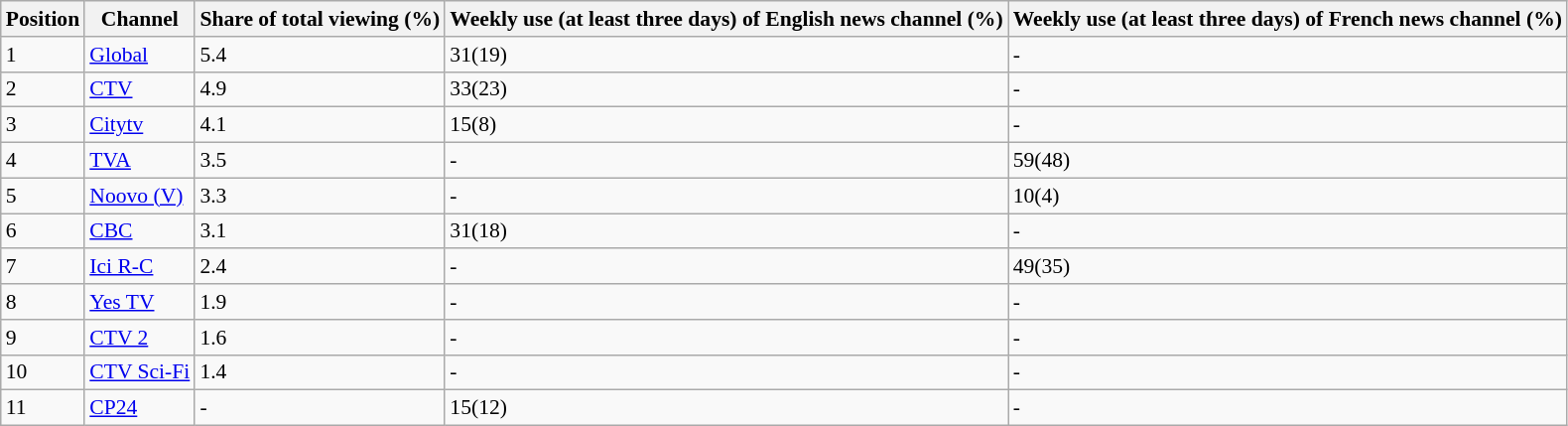<table class="wikitable sortable" style="font-size: 90%">
<tr>
<th>Position</th>
<th>Channel</th>
<th>Share of total viewing (%)</th>
<th>Weekly use (at least three days) of English news channel (%)</th>
<th>Weekly use (at least three days) of French news   channel (%)</th>
</tr>
<tr>
<td>1</td>
<td><a href='#'>Global</a></td>
<td>5.4</td>
<td>31(19)</td>
<td>-</td>
</tr>
<tr>
<td>2</td>
<td><a href='#'>CTV</a></td>
<td>4.9</td>
<td>33(23)</td>
<td>-</td>
</tr>
<tr>
<td>3</td>
<td><a href='#'>Citytv</a></td>
<td>4.1</td>
<td>15(8)</td>
<td>-</td>
</tr>
<tr>
<td>4</td>
<td><a href='#'>TVA</a></td>
<td>3.5</td>
<td>-</td>
<td>59(48)</td>
</tr>
<tr>
<td>5</td>
<td><a href='#'>Noovo (V)</a></td>
<td>3.3</td>
<td>-</td>
<td>10(4)</td>
</tr>
<tr>
<td>6</td>
<td><a href='#'>CBC</a></td>
<td>3.1</td>
<td>31(18)</td>
<td>-</td>
</tr>
<tr>
<td>7</td>
<td><a href='#'>Ici R-C</a></td>
<td>2.4</td>
<td>-</td>
<td>49(35)</td>
</tr>
<tr>
<td>8</td>
<td><a href='#'>Yes TV</a></td>
<td>1.9</td>
<td>-</td>
<td>-</td>
</tr>
<tr>
<td>9</td>
<td><a href='#'>CTV 2</a></td>
<td>1.6</td>
<td>-</td>
<td>-</td>
</tr>
<tr>
<td>10</td>
<td><a href='#'>CTV Sci-Fi</a></td>
<td>1.4</td>
<td>-</td>
<td>-</td>
</tr>
<tr>
<td>11</td>
<td><a href='#'>CP24</a></td>
<td>-</td>
<td>15(12)</td>
<td>-</td>
</tr>
</table>
